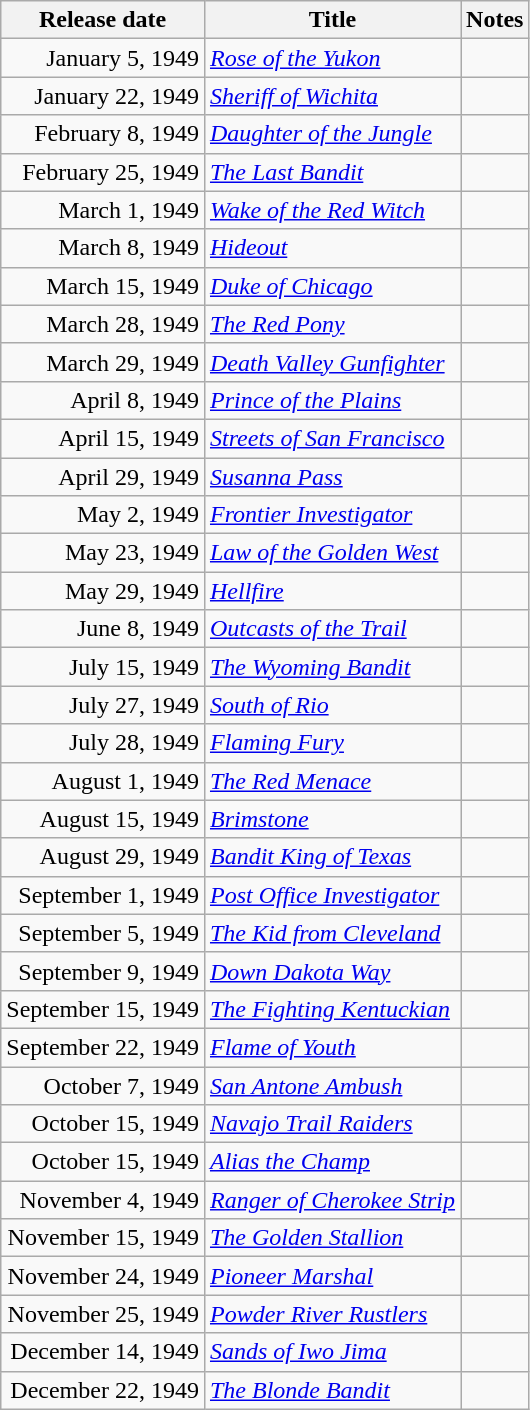<table class="wikitable sortable">
<tr>
<th>Release date</th>
<th>Title</th>
<th>Notes</th>
</tr>
<tr>
<td align="right">January 5, 1949</td>
<td><em><a href='#'>Rose of the Yukon</a></em></td>
<td></td>
</tr>
<tr>
<td align="right">January 22, 1949</td>
<td><em><a href='#'>Sheriff of Wichita</a></em></td>
<td></td>
</tr>
<tr>
<td align="right">February 8, 1949</td>
<td><em><a href='#'>Daughter of the Jungle</a></em></td>
<td></td>
</tr>
<tr>
<td align="right">February 25, 1949</td>
<td><em><a href='#'>The Last Bandit</a></em></td>
<td></td>
</tr>
<tr>
<td align="right">March 1, 1949</td>
<td><em><a href='#'>Wake of the Red Witch</a></em></td>
<td></td>
</tr>
<tr>
<td align="right">March 8, 1949</td>
<td><em><a href='#'>Hideout</a></em></td>
<td></td>
</tr>
<tr>
<td align="right">March 15, 1949</td>
<td><em><a href='#'>Duke of Chicago</a></em></td>
<td></td>
</tr>
<tr>
<td align="right">March 28, 1949</td>
<td><em><a href='#'>The Red Pony</a></em></td>
<td></td>
</tr>
<tr>
<td align="right">March 29, 1949</td>
<td><em><a href='#'>Death Valley Gunfighter</a></em></td>
<td></td>
</tr>
<tr>
<td align="right">April 8, 1949</td>
<td><em><a href='#'>Prince of the Plains</a></em></td>
<td></td>
</tr>
<tr>
<td align="right">April 15, 1949</td>
<td><em><a href='#'>Streets of San Francisco</a></em></td>
<td></td>
</tr>
<tr>
<td align="right">April 29, 1949</td>
<td><em><a href='#'>Susanna Pass</a></em></td>
<td></td>
</tr>
<tr>
<td align="right">May 2, 1949</td>
<td><em><a href='#'>Frontier Investigator</a></em></td>
<td></td>
</tr>
<tr>
<td align="right">May 23, 1949</td>
<td><em><a href='#'>Law of the Golden West</a></em></td>
<td></td>
</tr>
<tr>
<td align="right">May 29, 1949</td>
<td><em><a href='#'>Hellfire</a></em></td>
<td></td>
</tr>
<tr>
<td align="right">June 8, 1949</td>
<td><em><a href='#'>Outcasts of the Trail</a></em></td>
<td></td>
</tr>
<tr>
<td align="right">July 15, 1949</td>
<td><em><a href='#'>The Wyoming Bandit</a></em></td>
<td></td>
</tr>
<tr>
<td align="right">July 27, 1949</td>
<td><em><a href='#'>South of Rio</a></em></td>
<td></td>
</tr>
<tr>
<td align="right">July 28, 1949</td>
<td><em><a href='#'>Flaming Fury</a></em></td>
<td></td>
</tr>
<tr>
<td align="right">August 1, 1949</td>
<td><em><a href='#'>The Red Menace</a></em></td>
<td></td>
</tr>
<tr>
<td align="right">August 15, 1949</td>
<td><em><a href='#'>Brimstone</a></em></td>
<td></td>
</tr>
<tr>
<td align="right">August 29, 1949</td>
<td><em><a href='#'>Bandit King of Texas</a></em></td>
<td></td>
</tr>
<tr>
<td align="right">September 1, 1949</td>
<td><em><a href='#'>Post Office Investigator</a></em></td>
<td></td>
</tr>
<tr>
<td align="right">September 5, 1949</td>
<td><em><a href='#'>The Kid from Cleveland</a></em></td>
<td></td>
</tr>
<tr>
<td align="right">September 9, 1949</td>
<td><em><a href='#'>Down Dakota Way</a></em></td>
<td></td>
</tr>
<tr>
<td align="right">September 15, 1949</td>
<td><em><a href='#'>The Fighting Kentuckian</a></em></td>
<td></td>
</tr>
<tr>
<td align="right">September 22, 1949</td>
<td><em><a href='#'>Flame of Youth</a></em></td>
<td></td>
</tr>
<tr>
<td align="right">October 7, 1949</td>
<td><em><a href='#'>San Antone Ambush</a></em></td>
<td></td>
</tr>
<tr>
<td align="right">October 15, 1949</td>
<td><em><a href='#'>Navajo Trail Raiders</a></em></td>
<td></td>
</tr>
<tr>
<td align="right">October 15, 1949</td>
<td><em><a href='#'>Alias the Champ</a></em></td>
<td></td>
</tr>
<tr>
<td align="right">November 4, 1949</td>
<td><em><a href='#'>Ranger of Cherokee Strip</a></em></td>
<td></td>
</tr>
<tr>
<td align="right">November 15, 1949</td>
<td><em><a href='#'>The Golden Stallion</a></em></td>
<td></td>
</tr>
<tr>
<td align="right">November 24, 1949</td>
<td><em><a href='#'>Pioneer Marshal</a></em></td>
<td></td>
</tr>
<tr>
<td align="right">November 25, 1949</td>
<td><em><a href='#'>Powder River Rustlers</a></em></td>
<td></td>
</tr>
<tr>
<td align="right">December 14, 1949</td>
<td><em><a href='#'>Sands of Iwo Jima</a></em></td>
<td></td>
</tr>
<tr>
<td align="right">December 22, 1949</td>
<td><em><a href='#'>The Blonde Bandit</a></em></td>
<td></td>
</tr>
</table>
